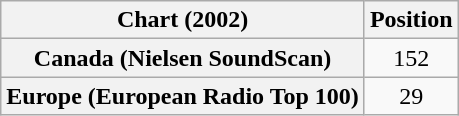<table class="wikitable plainrowheaders" style="text-align:center">
<tr>
<th scope="col">Chart (2002)</th>
<th scope="col">Position</th>
</tr>
<tr>
<th scope="row">Canada (Nielsen SoundScan)</th>
<td>152</td>
</tr>
<tr>
<th scope="row">Europe (European Radio Top 100)</th>
<td>29</td>
</tr>
</table>
